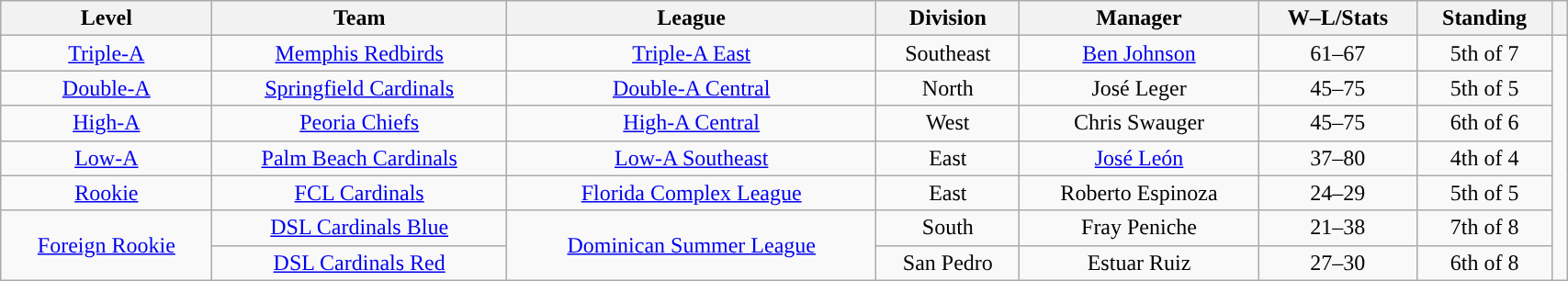<table class="wikitable" style="width:90%; text-align:center;">
<tr>
<th>Level</th>
<th>Team</th>
<th>League</th>
<th>Division</th>
<th>Manager</th>
<th>W–L/Stats</th>
<th>Standing</th>
<th></th>
</tr>
<tr>
<td><a href='#'>Triple-A</a></td>
<td><a href='#'>Memphis Redbirds</a></td>
<td><a href='#'>Triple-A East</a></td>
<td>Southeast</td>
<td><a href='#'>Ben Johnson</a></td>
<td>61–67</td>
<td>5th of 7</td>
<td rowspan=7></td>
</tr>
<tr>
<td><a href='#'>Double-A</a></td>
<td><a href='#'>Springfield Cardinals</a></td>
<td><a href='#'>Double-A Central</a></td>
<td>North</td>
<td>José Leger</td>
<td>45–75</td>
<td>5th of 5</td>
</tr>
<tr>
<td><a href='#'>High-A</a></td>
<td><a href='#'>Peoria Chiefs</a></td>
<td><a href='#'>High-A Central</a></td>
<td>West</td>
<td>Chris Swauger</td>
<td>45–75</td>
<td>6th of 6</td>
</tr>
<tr>
<td><a href='#'>Low-A</a></td>
<td><a href='#'>Palm Beach Cardinals</a></td>
<td><a href='#'>Low-A Southeast</a></td>
<td>East</td>
<td><a href='#'>José León</a></td>
<td>37–80</td>
<td>4th of 4</td>
</tr>
<tr>
<td><a href='#'>Rookie</a></td>
<td><a href='#'>FCL Cardinals</a></td>
<td><a href='#'>Florida Complex League</a></td>
<td>East</td>
<td>Roberto Espinoza</td>
<td>24–29</td>
<td>5th of 5</td>
</tr>
<tr>
<td rowspan=2><a href='#'>Foreign Rookie</a></td>
<td><a href='#'>DSL Cardinals Blue</a></td>
<td rowspan=2><a href='#'>Dominican Summer League</a></td>
<td>South</td>
<td>Fray Peniche</td>
<td>21–38</td>
<td>7th of 8</td>
</tr>
<tr>
<td><a href='#'>DSL Cardinals Red</a></td>
<td>San Pedro</td>
<td>Estuar Ruiz</td>
<td>27–30</td>
<td>6th of 8</td>
</tr>
</table>
